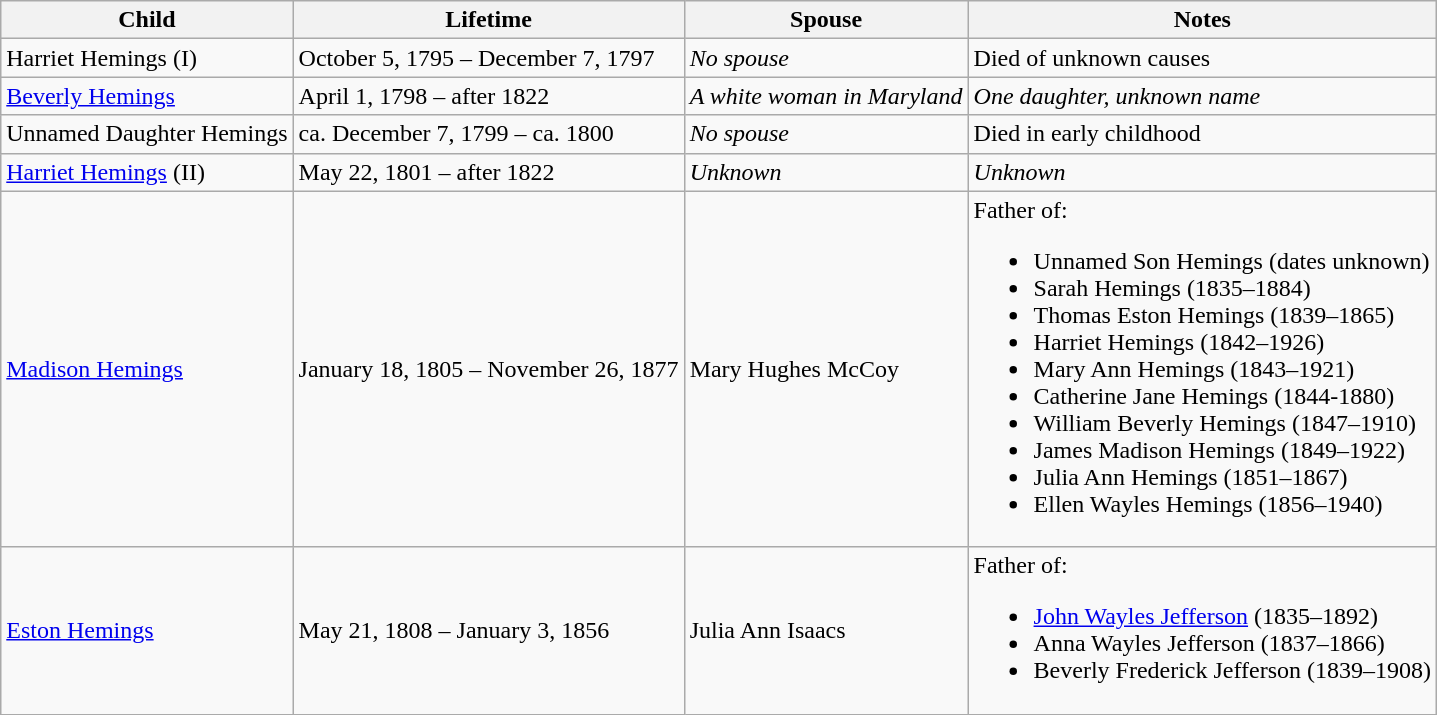<table class="wikitable">
<tr>
<th>Child</th>
<th>Lifetime</th>
<th>Spouse</th>
<th>Notes</th>
</tr>
<tr>
<td>Harriet Hemings (I)</td>
<td>October 5, 1795 – December 7, 1797</td>
<td><em>No spouse</em></td>
<td>Died of unknown causes</td>
</tr>
<tr>
<td><a href='#'>Beverly Hemings</a></td>
<td>April 1, 1798 – after 1822</td>
<td><em>A white woman in Maryland</em></td>
<td><em>One daughter, unknown name</em></td>
</tr>
<tr>
<td>Unnamed Daughter Hemings</td>
<td>ca. December 7, 1799 – ca. 1800</td>
<td><em>No spouse</em></td>
<td>Died in early childhood</td>
</tr>
<tr>
<td><a href='#'>Harriet Hemings</a> (II)</td>
<td>May 22, 1801 – after 1822</td>
<td><em>Unknown</em></td>
<td><em>Unknown</em></td>
</tr>
<tr>
<td><a href='#'>Madison Hemings</a></td>
<td>January 18, 1805 – November 26, 1877</td>
<td>Mary Hughes McCoy</td>
<td>Father of:<br><ul><li>Unnamed Son Hemings (dates unknown)</li><li>Sarah Hemings (1835–1884)</li><li>Thomas Eston Hemings (1839–1865)</li><li>Harriet Hemings (1842–1926)</li><li>Mary Ann Hemings (1843–1921)</li><li>Catherine Jane Hemings (1844-1880)</li><li>William Beverly Hemings (1847–1910)</li><li>James Madison Hemings (1849–1922)</li><li>Julia Ann Hemings (1851–1867)</li><li>Ellen Wayles Hemings (1856–1940)</li></ul></td>
</tr>
<tr>
<td><a href='#'>Eston Hemings</a></td>
<td>May 21, 1808 – January 3, 1856</td>
<td>Julia Ann Isaacs</td>
<td>Father of:<br><ul><li><a href='#'>John Wayles Jefferson</a> (1835–1892)</li><li>Anna Wayles Jefferson (1837–1866)</li><li>Beverly Frederick Jefferson (1839–1908)</li></ul></td>
</tr>
</table>
